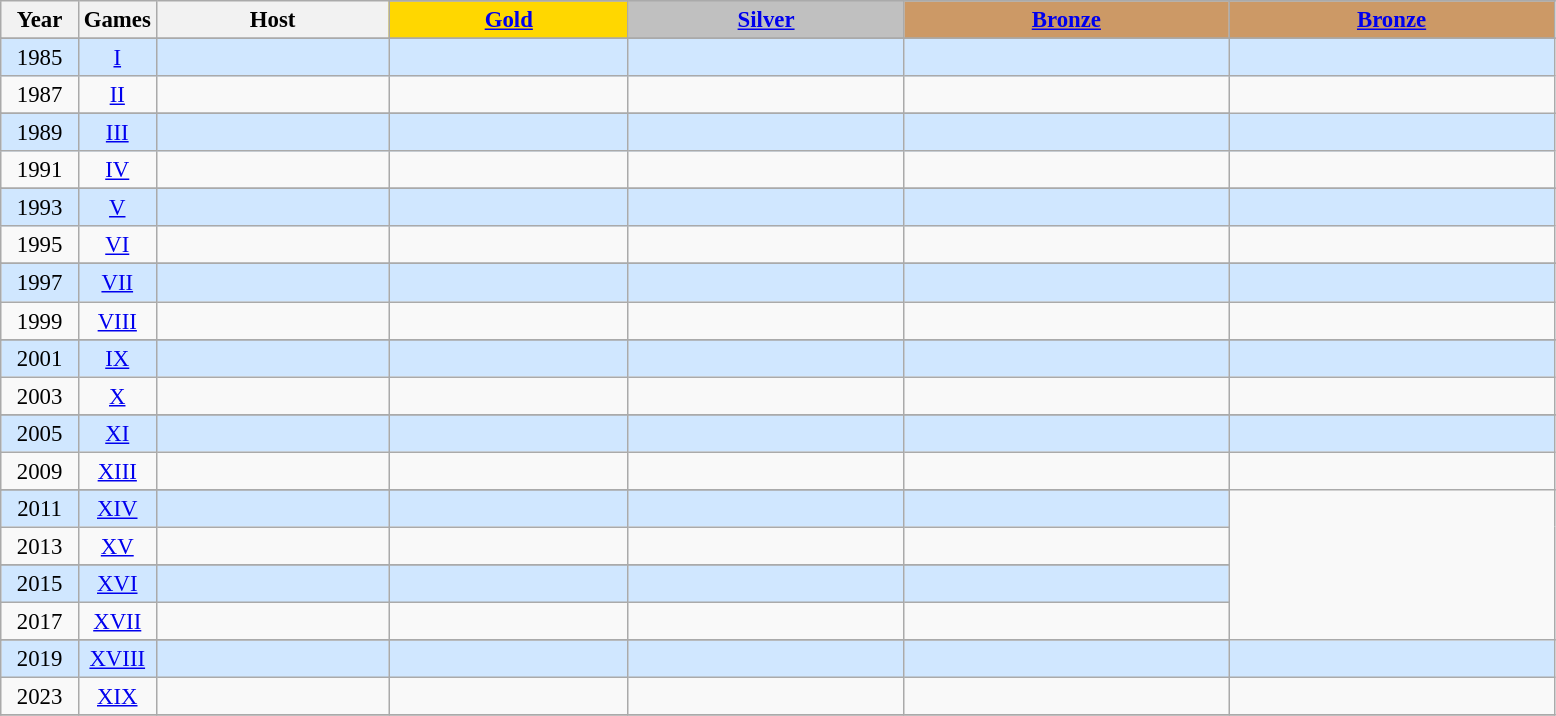<table class="wikitable" style="text-align: center; font-size:95%;">
<tr>
<th rowspan="2" style="width:5%;">Year</th>
<th rowspan="2" style="width:5%;">Games</th>
<th rowspan="2" style="width:15%;">Host</th>
</tr>
<tr>
<th style="background-color: gold"><a href='#'>Gold</a></th>
<th style="background-color: silver"><a href='#'>Silver</a></th>
<th style="background-color: #CC9966"><a href='#'>Bronze</a></th>
<th style="background-color: #CC9966"><a href='#'>Bronze</a></th>
</tr>
<tr>
</tr>
<tr style="text-align:center; background:#d0e7ff;">
<td>1985</td>
<td align=center><a href='#'>I</a></td>
<td align="left"></td>
<td align="left"></td>
<td align="left"></td>
<td align="left"></td>
<td align="left"></td>
</tr>
<tr>
<td>1987</td>
<td align=center><a href='#'>II</a></td>
<td align="left"></td>
<td align="left"></td>
<td align="left"></td>
<td align="left"></td>
</tr>
<tr>
</tr>
<tr style="text-align:center; background:#d0e7ff;">
<td>1989</td>
<td align=center><a href='#'>III</a></td>
<td align="left"></td>
<td align="left"></td>
<td align="left"></td>
<td align="left"></td>
<td align="left"></td>
</tr>
<tr>
<td>1991</td>
<td align=center><a href='#'>IV</a></td>
<td align="left"></td>
<td align="left"></td>
<td align="left"></td>
<td align="left"></td>
<td align="left"></td>
</tr>
<tr>
</tr>
<tr style="text-align:center; background:#d0e7ff;">
<td>1993</td>
<td align=center><a href='#'>V</a></td>
<td align="left"></td>
<td align="left"></td>
<td align="left"></td>
<td align="left"></td>
<td align="left"></td>
</tr>
<tr>
<td>1995</td>
<td align=center><a href='#'>VI</a></td>
<td align="left"></td>
<td align="left"></td>
<td align="left"></td>
<td align="left"></td>
<td align="left"></td>
</tr>
<tr>
</tr>
<tr style="text-align:center; background:#d0e7ff;">
<td>1997</td>
<td align=center><a href='#'>VII</a></td>
<td align="left"></td>
<td align="left"></td>
<td align="left"></td>
<td align="left"></td>
<td align="left"></td>
</tr>
<tr>
<td>1999</td>
<td align=center><a href='#'>VIII</a></td>
<td align="left"></td>
<td align="left"></td>
<td align="left"></td>
<td align="left"></td>
<td align="left"></td>
</tr>
<tr>
</tr>
<tr style="text-align:center; background:#d0e7ff;">
<td>2001</td>
<td align=center><a href='#'>IX</a></td>
<td align="left"></td>
<td align="left"></td>
<td align="left"></td>
<td align="left"></td>
<td align="left"></td>
</tr>
<tr>
<td>2003</td>
<td align=center><a href='#'>X</a></td>
<td align="left"></td>
<td align="left"></td>
<td align="left"></td>
<td align="left"></td>
<td align="left"></td>
</tr>
<tr>
</tr>
<tr style="text-align:center; background:#d0e7ff;">
<td>2005</td>
<td align=center><a href='#'>XI</a></td>
<td align="left"></td>
<td align="left"></td>
<td align="left"></td>
<td align="left"></td>
<td align="left"></td>
</tr>
<tr>
<td>2009</td>
<td align=center><a href='#'>XIII</a></td>
<td align="left"></td>
<td align="left"></td>
<td align="left"></td>
<td align="left"></td>
<td align="left"></td>
</tr>
<tr>
</tr>
<tr style="text-align:center; background:#d0e7ff;">
<td>2011</td>
<td align=center><a href='#'>XIV</a></td>
<td align="left"></td>
<td align="left"></td>
<td align="left"></td>
<td align="left"></td>
</tr>
<tr>
<td>2013</td>
<td align=center><a href='#'>XV</a></td>
<td align="left"></td>
<td align="left"></td>
<td align="left"></td>
<td align="left"></td>
</tr>
<tr>
</tr>
<tr style="text-align:center; background:#d0e7ff;">
<td>2015</td>
<td align=center><a href='#'>XVI</a></td>
<td align="left"></td>
<td align="left"></td>
<td align="left"></td>
<td align="left"></td>
</tr>
<tr>
<td>2017</td>
<td align=center><a href='#'>XVII</a></td>
<td align="left"></td>
<td align="left"></td>
<td align="left"></td>
<td align="left"></td>
</tr>
<tr>
</tr>
<tr style="text-align:center; background:#d0e7ff;">
<td>2019</td>
<td align=center><a href='#'>XVIII</a></td>
<td align="left"></td>
<td align="left"></td>
<td align="left"></td>
<td align="left"></td>
<td align="left"></td>
</tr>
<tr>
<td>2023</td>
<td align=center><a href='#'>XIX</a></td>
<td align="left"></td>
<td align="left"></td>
<td align="left"></td>
<td align="left"></td>
<td align="left"></td>
</tr>
<tr>
</tr>
</table>
